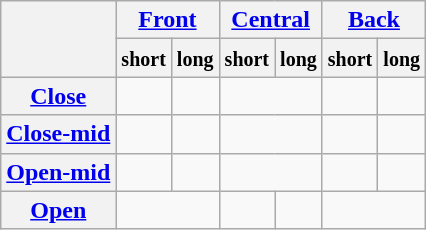<table class=wikitable style=text-align:center>
<tr>
<th rowspan=2></th>
<th colspan=2><a href='#'>Front</a></th>
<th colspan=2><a href='#'>Central</a></th>
<th colspan=2><a href='#'>Back</a></th>
</tr>
<tr>
<th><small>short</small></th>
<th><small>long</small></th>
<th><small>short</small></th>
<th><small>long</small></th>
<th><small>short</small></th>
<th><small>long</small></th>
</tr>
<tr>
<th><a href='#'>Close</a></th>
<td></td>
<td></td>
<td colspan=2></td>
<td></td>
<td></td>
</tr>
<tr>
<th><a href='#'>Close-mid</a></th>
<td></td>
<td></td>
<td colspan=2></td>
<td></td>
<td></td>
</tr>
<tr>
<th><a href='#'>Open-mid</a></th>
<td></td>
<td></td>
<td colspan=2></td>
<td></td>
<td></td>
</tr>
<tr>
<th><a href='#'>Open</a></th>
<td colspan=2></td>
<td></td>
<td></td>
<td colspan=2></td>
</tr>
</table>
